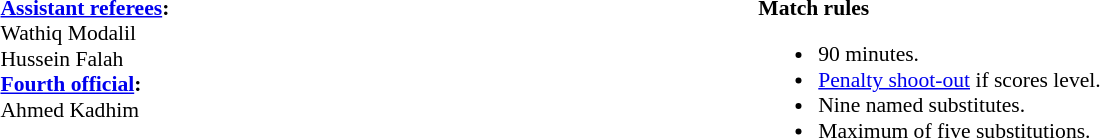<table style="width:100%; font-size:90%;">
<tr>
<td style="width:40%; vertical-align:top;"><br><strong><a href='#'>Assistant referees</a>:</strong>
<br>Wathiq Modalil
<br>Hussein Falah
<br><strong><a href='#'>Fourth official</a>:</strong>
<br>Ahmed Kadhim</td>
<td style="width:60%; vertical-align:top;"><br><strong>Match rules</strong><ul><li>90 minutes.</li><li><a href='#'>Penalty shoot-out</a> if scores level.</li><li>Nine named substitutes.</li><li>Maximum of five substitutions.</li></ul></td>
</tr>
</table>
